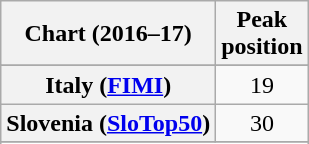<table class="wikitable sortable plainrowheaders" style="text-align:center">
<tr>
<th scope="col">Chart (2016–17)</th>
<th scope="col">Peak<br> position</th>
</tr>
<tr>
</tr>
<tr>
</tr>
<tr>
<th scope="row">Italy (<a href='#'>FIMI</a>)</th>
<td>19</td>
</tr>
<tr>
<th scope="row">Slovenia (<a href='#'>SloTop50</a>)</th>
<td>30</td>
</tr>
<tr>
</tr>
<tr>
</tr>
</table>
